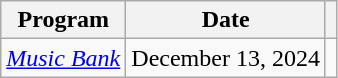<table class="wikitable" style="text-align:center;">
<tr>
<th>Program</th>
<th>Date</th>
<th class="unsortable"></th>
</tr>
<tr>
<td><em><a href='#'>Music Bank</a></em></td>
<td>December 13, 2024</td>
<td></td>
</tr>
</table>
